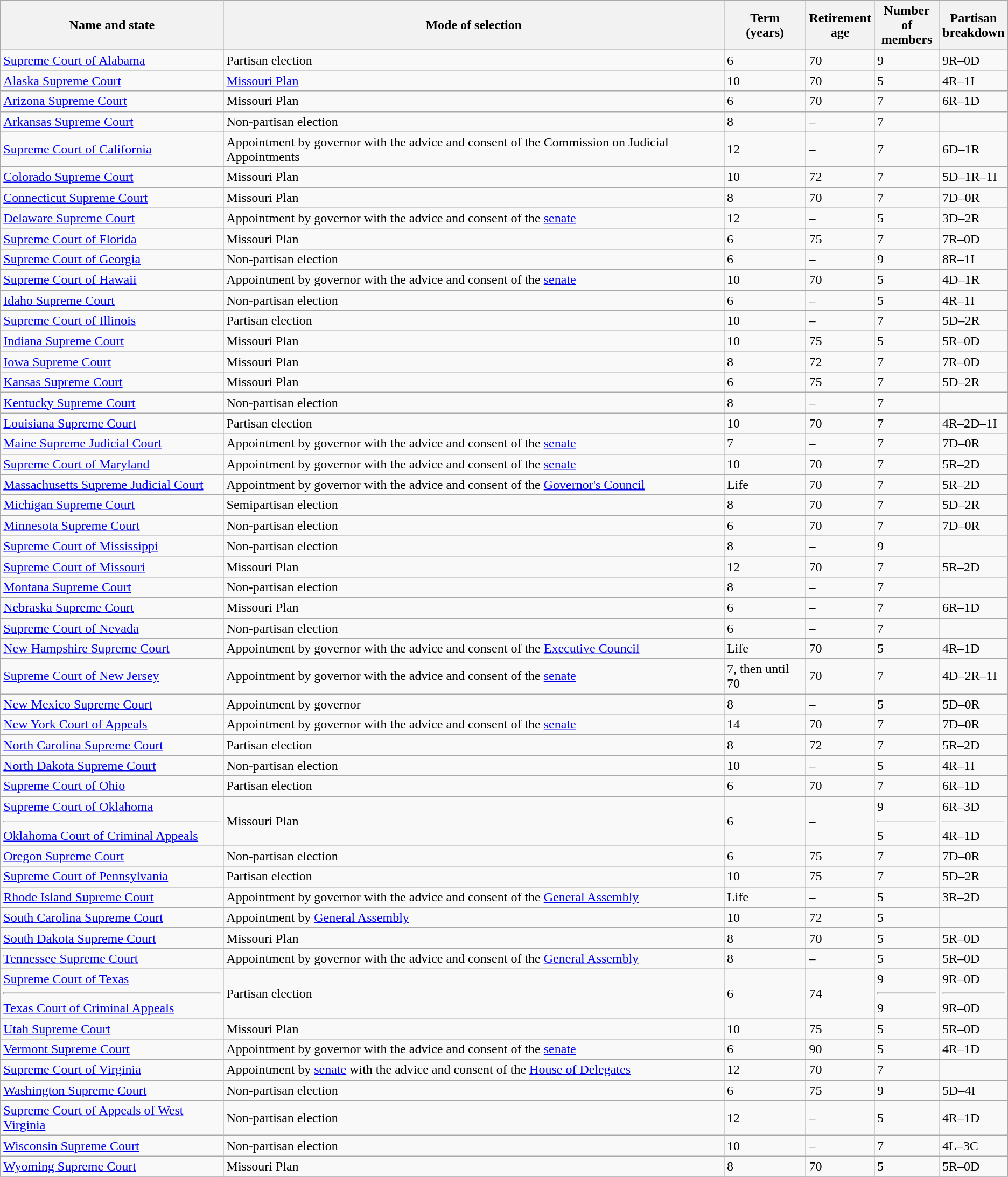<table class="wikitable sortable">
<tr>
<th>Name and state</th>
<th>Mode of selection</th>
<th>Term<br>(years)</th>
<th>Retirement<br>age</th>
<th>Number of<br>members</th>
<th>Partisan<br>breakdown</th>
</tr>
<tr>
<td><a href='#'>Supreme Court of Alabama</a></td>
<td>Partisan election</td>
<td>6</td>
<td>70</td>
<td>9</td>
<td>9R–0D</td>
</tr>
<tr>
<td><a href='#'>Alaska Supreme Court</a></td>
<td><a href='#'>Missouri Plan</a></td>
<td>10</td>
<td>70</td>
<td>5</td>
<td>4R–1I</td>
</tr>
<tr>
<td><a href='#'>Arizona Supreme Court</a></td>
<td>Missouri Plan</td>
<td>6</td>
<td>70</td>
<td>7</td>
<td>6R–1D</td>
</tr>
<tr>
<td><a href='#'>Arkansas Supreme Court</a></td>
<td>Non-partisan election</td>
<td>8</td>
<td>–</td>
<td>7</td>
<td></td>
</tr>
<tr>
<td><a href='#'>Supreme Court of California</a></td>
<td>Appointment by governor with the advice and consent of the Commission on Judicial Appointments</td>
<td>12</td>
<td>–</td>
<td>7</td>
<td>6D–1R</td>
</tr>
<tr>
<td><a href='#'>Colorado Supreme Court</a></td>
<td>Missouri Plan</td>
<td>10</td>
<td>72</td>
<td>7</td>
<td>5D–1R–1I</td>
</tr>
<tr>
<td><a href='#'>Connecticut Supreme Court</a></td>
<td>Missouri Plan</td>
<td>8</td>
<td>70</td>
<td>7</td>
<td>7D–0R</td>
</tr>
<tr>
<td><a href='#'>Delaware Supreme Court</a></td>
<td>Appointment by governor with the advice and consent of the <a href='#'>senate</a></td>
<td>12</td>
<td>–</td>
<td>5</td>
<td>3D–2R</td>
</tr>
<tr>
<td><a href='#'>Supreme Court of Florida</a></td>
<td>Missouri Plan</td>
<td>6</td>
<td>75</td>
<td>7</td>
<td>7R–0D</td>
</tr>
<tr>
<td><a href='#'>Supreme Court of Georgia</a></td>
<td>Non-partisan election</td>
<td>6</td>
<td>–</td>
<td>9</td>
<td>8R–1I</td>
</tr>
<tr>
<td><a href='#'>Supreme Court of Hawaii</a></td>
<td>Appointment by governor with the advice and consent of the <a href='#'>senate</a></td>
<td>10</td>
<td>70</td>
<td>5</td>
<td>4D–1R</td>
</tr>
<tr>
<td><a href='#'>Idaho Supreme Court</a></td>
<td>Non-partisan election</td>
<td>6</td>
<td>–</td>
<td>5</td>
<td>4R–1I</td>
</tr>
<tr>
<td><a href='#'>Supreme Court of Illinois</a></td>
<td>Partisan election</td>
<td>10</td>
<td>–</td>
<td>7</td>
<td>5D–2R</td>
</tr>
<tr>
<td><a href='#'>Indiana Supreme Court</a></td>
<td>Missouri Plan</td>
<td>10</td>
<td>75</td>
<td>5</td>
<td>5R–0D</td>
</tr>
<tr>
<td><a href='#'>Iowa Supreme Court</a></td>
<td>Missouri Plan</td>
<td>8</td>
<td>72</td>
<td>7</td>
<td>7R–0D</td>
</tr>
<tr>
<td><a href='#'>Kansas Supreme Court</a></td>
<td>Missouri Plan</td>
<td>6</td>
<td>75</td>
<td>7</td>
<td>5D–2R</td>
</tr>
<tr>
<td><a href='#'>Kentucky Supreme Court</a></td>
<td>Non-partisan election</td>
<td>8</td>
<td>–</td>
<td>7</td>
<td></td>
</tr>
<tr>
<td><a href='#'>Louisiana Supreme Court</a></td>
<td>Partisan election</td>
<td>10</td>
<td>70</td>
<td>7</td>
<td>4R–2D–1I</td>
</tr>
<tr>
<td><a href='#'>Maine Supreme Judicial Court</a></td>
<td>Appointment by governor with the advice and consent of the <a href='#'>senate</a></td>
<td>7</td>
<td>–</td>
<td>7</td>
<td>7D–0R</td>
</tr>
<tr>
<td><a href='#'>Supreme Court of Maryland</a></td>
<td>Appointment by governor with the advice and consent of the <a href='#'>senate</a></td>
<td>10</td>
<td>70</td>
<td>7</td>
<td>5R–2D</td>
</tr>
<tr>
<td><a href='#'>Massachusetts Supreme Judicial Court</a></td>
<td>Appointment by governor with the advice and consent of the <a href='#'>Governor's Council</a></td>
<td>Life</td>
<td>70</td>
<td>7</td>
<td>5R–2D</td>
</tr>
<tr>
<td><a href='#'>Michigan Supreme Court</a></td>
<td>Semipartisan election</td>
<td>8</td>
<td>70</td>
<td>7</td>
<td>5D–2R</td>
</tr>
<tr>
<td><a href='#'>Minnesota Supreme Court</a></td>
<td>Non-partisan election</td>
<td>6</td>
<td>70</td>
<td>7</td>
<td>7D–0R</td>
</tr>
<tr>
<td><a href='#'>Supreme Court of Mississippi</a></td>
<td>Non-partisan election</td>
<td>8</td>
<td>–</td>
<td>9</td>
<td></td>
</tr>
<tr>
<td><a href='#'>Supreme Court of Missouri</a></td>
<td>Missouri Plan</td>
<td>12</td>
<td>70</td>
<td>7</td>
<td>5R–2D</td>
</tr>
<tr>
<td><a href='#'>Montana Supreme Court</a></td>
<td>Non-partisan election</td>
<td>8</td>
<td>–</td>
<td>7</td>
<td></td>
</tr>
<tr>
<td><a href='#'>Nebraska Supreme Court</a></td>
<td>Missouri Plan</td>
<td>6</td>
<td>–</td>
<td>7</td>
<td>6R–1D</td>
</tr>
<tr>
<td><a href='#'>Supreme Court of Nevada</a></td>
<td>Non-partisan election</td>
<td>6</td>
<td>–</td>
<td>7</td>
<td></td>
</tr>
<tr>
<td><a href='#'>New Hampshire Supreme Court</a></td>
<td>Appointment by governor with the advice and consent of the <a href='#'>Executive Council</a></td>
<td>Life</td>
<td>70</td>
<td>5</td>
<td>4R–1D</td>
</tr>
<tr>
<td><a href='#'>Supreme Court of New Jersey</a></td>
<td>Appointment by governor with the advice and consent of the <a href='#'>senate</a></td>
<td>7, then until 70</td>
<td>70</td>
<td>7</td>
<td>4D–2R–1I</td>
</tr>
<tr>
<td><a href='#'>New Mexico Supreme Court</a></td>
<td>Appointment by governor</td>
<td>8</td>
<td>–</td>
<td>5</td>
<td>5D–0R</td>
</tr>
<tr>
<td><a href='#'>New York Court of Appeals</a></td>
<td>Appointment by governor with the advice and consent of the <a href='#'>senate</a></td>
<td>14</td>
<td>70</td>
<td>7</td>
<td>7D–0R</td>
</tr>
<tr>
<td><a href='#'>North Carolina Supreme Court</a></td>
<td>Partisan election</td>
<td>8</td>
<td>72</td>
<td>7</td>
<td>5R–2D</td>
</tr>
<tr>
<td><a href='#'>North Dakota Supreme Court</a></td>
<td>Non-partisan election</td>
<td>10</td>
<td>–</td>
<td>5</td>
<td>4R–1I</td>
</tr>
<tr>
<td><a href='#'>Supreme Court of Ohio</a></td>
<td>Partisan election</td>
<td>6</td>
<td>70</td>
<td>7</td>
<td>6R–1D</td>
</tr>
<tr>
<td><a href='#'>Supreme Court of Oklahoma</a><hr><a href='#'>Oklahoma Court of Criminal Appeals</a></td>
<td>Missouri Plan</td>
<td>6</td>
<td>–</td>
<td>9<hr>5</td>
<td>6R–3D<hr>4R–1D</td>
</tr>
<tr>
<td><a href='#'>Oregon Supreme Court</a></td>
<td>Non-partisan election</td>
<td>6</td>
<td>75</td>
<td>7</td>
<td>7D–0R</td>
</tr>
<tr>
<td><a href='#'>Supreme Court of Pennsylvania</a></td>
<td>Partisan election</td>
<td>10</td>
<td>75</td>
<td>7</td>
<td>5D–2R</td>
</tr>
<tr>
<td><a href='#'>Rhode Island Supreme Court</a></td>
<td>Appointment by governor with the advice and consent of the <a href='#'>General Assembly</a></td>
<td>Life</td>
<td>–</td>
<td>5</td>
<td>3R–2D</td>
</tr>
<tr>
<td><a href='#'>South Carolina Supreme Court</a></td>
<td>Appointment by <a href='#'>General Assembly</a></td>
<td>10</td>
<td>72</td>
<td>5</td>
<td></td>
</tr>
<tr>
<td><a href='#'>South Dakota Supreme Court</a></td>
<td>Missouri Plan</td>
<td>8</td>
<td>70</td>
<td>5</td>
<td>5R–0D</td>
</tr>
<tr>
<td><a href='#'>Tennessee Supreme Court</a></td>
<td>Appointment by governor with the advice and consent of the <a href='#'>General Assembly</a></td>
<td>8</td>
<td>–</td>
<td>5</td>
<td>5R–0D</td>
</tr>
<tr>
<td><a href='#'>Supreme Court of Texas</a><hr><a href='#'>Texas Court of Criminal Appeals</a></td>
<td>Partisan election</td>
<td>6</td>
<td>74</td>
<td>9<hr>9</td>
<td>9R–0D<hr>9R–0D</td>
</tr>
<tr>
<td><a href='#'>Utah Supreme Court</a></td>
<td>Missouri Plan</td>
<td>10</td>
<td>75</td>
<td>5</td>
<td>5R–0D</td>
</tr>
<tr>
<td><a href='#'>Vermont Supreme Court</a></td>
<td>Appointment by governor with the advice and consent of the <a href='#'>senate</a></td>
<td>6</td>
<td>90</td>
<td>5</td>
<td>4R–1D</td>
</tr>
<tr>
<td><a href='#'>Supreme Court of Virginia</a></td>
<td>Appointment by <a href='#'>senate</a> with the advice and consent of the <a href='#'>House of Delegates</a></td>
<td>12</td>
<td>70</td>
<td>7</td>
<td></td>
</tr>
<tr>
<td><a href='#'>Washington Supreme Court</a></td>
<td>Non-partisan election</td>
<td>6</td>
<td>75</td>
<td>9</td>
<td>5D–4I</td>
</tr>
<tr>
<td><a href='#'>Supreme Court of Appeals of West Virginia</a></td>
<td>Non-partisan election</td>
<td>12</td>
<td>–</td>
<td>5</td>
<td>4R–1D</td>
</tr>
<tr>
<td><a href='#'>Wisconsin Supreme Court</a></td>
<td>Non-partisan election</td>
<td>10</td>
<td>–</td>
<td>7</td>
<td>4L–3C</td>
</tr>
<tr>
<td><a href='#'>Wyoming Supreme Court</a></td>
<td>Missouri Plan</td>
<td>8</td>
<td>70</td>
<td>5</td>
<td>5R–0D</td>
</tr>
<tr>
</tr>
</table>
